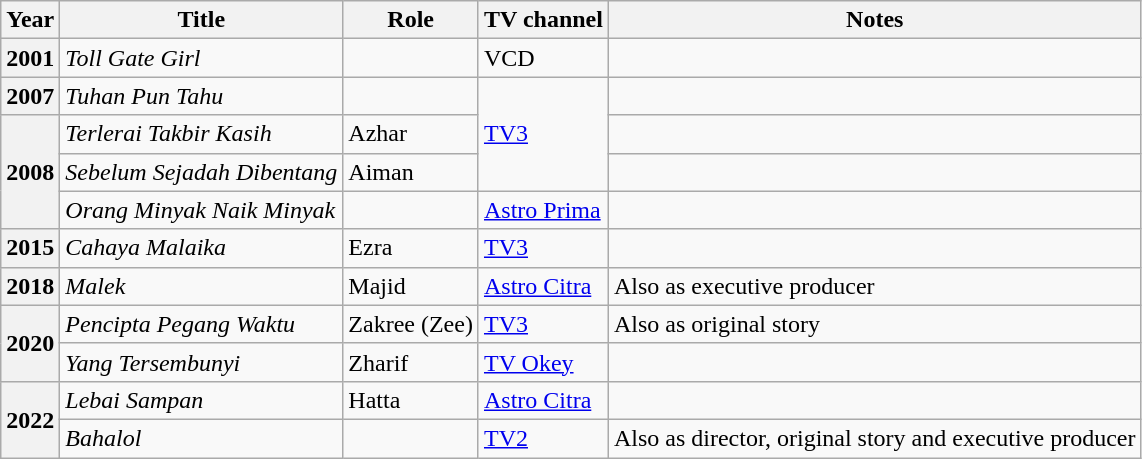<table class="wikitable">
<tr>
<th>Year</th>
<th>Title</th>
<th>Role</th>
<th>TV channel</th>
<th>Notes</th>
</tr>
<tr>
<th>2001</th>
<td><em>Toll Gate Girl</em></td>
<td></td>
<td>VCD</td>
<td></td>
</tr>
<tr>
<th>2007</th>
<td><em>Tuhan Pun Tahu</em></td>
<td></td>
<td rowspan="3"><a href='#'>TV3</a></td>
<td></td>
</tr>
<tr>
<th rowspan="3">2008</th>
<td><em>Terlerai Takbir Kasih</em></td>
<td>Azhar</td>
<td></td>
</tr>
<tr>
<td><em>Sebelum Sejadah Dibentang</em></td>
<td>Aiman</td>
<td></td>
</tr>
<tr>
<td><em>Orang Minyak Naik Minyak</em></td>
<td></td>
<td><a href='#'>Astro Prima</a></td>
<td></td>
</tr>
<tr>
<th>2015</th>
<td><em>Cahaya Malaika</em></td>
<td>Ezra</td>
<td><a href='#'>TV3</a></td>
<td></td>
</tr>
<tr>
<th>2018</th>
<td><em>Malek</em></td>
<td>Majid</td>
<td><a href='#'>Astro Citra</a></td>
<td>Also as executive producer</td>
</tr>
<tr>
<th rowspan="2">2020</th>
<td><em>Pencipta Pegang Waktu</em></td>
<td>Zakree (Zee)</td>
<td><a href='#'>TV3</a></td>
<td>Also as original story</td>
</tr>
<tr>
<td><em>Yang Tersembunyi</em></td>
<td>Zharif</td>
<td><a href='#'>TV Okey</a></td>
<td></td>
</tr>
<tr>
<th rowspan="2">2022</th>
<td><em>Lebai Sampan</em></td>
<td>Hatta</td>
<td><a href='#'>Astro Citra</a></td>
<td></td>
</tr>
<tr>
<td><em>Bahalol</em></td>
<td></td>
<td><a href='#'>TV2</a></td>
<td>Also as director, original story and executive producer</td>
</tr>
</table>
